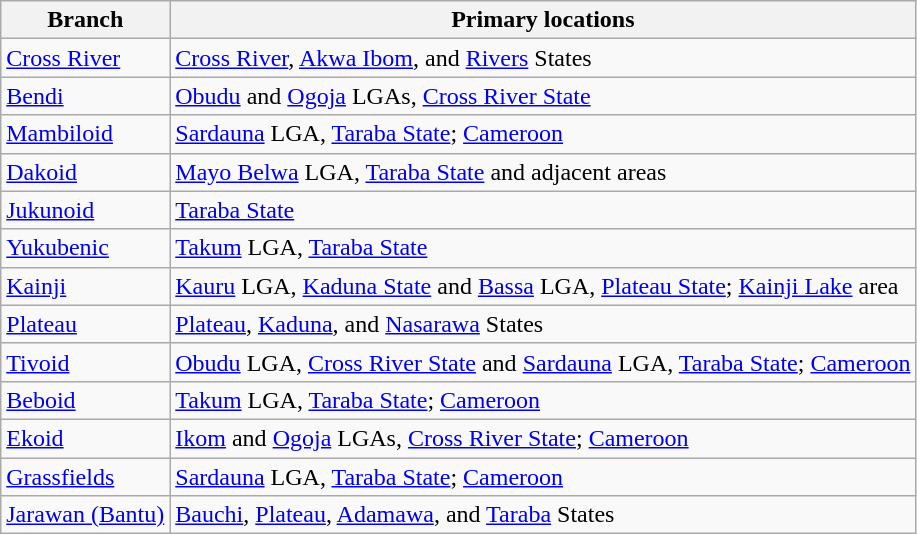<table class="wikitable">
<tr>
<th>Branch</th>
<th>Primary locations</th>
</tr>
<tr>
<td><a href='#'>Cross River</a></td>
<td><a href='#'>Cross River</a>, <a href='#'>Akwa Ibom</a>, and <a href='#'>Rivers</a> States</td>
</tr>
<tr>
<td><a href='#'>Bendi</a></td>
<td><a href='#'>Obudu</a> and <a href='#'>Ogoja</a> LGAs, <a href='#'>Cross River State</a></td>
</tr>
<tr>
<td><a href='#'>Mambiloid</a></td>
<td><a href='#'>Sardauna</a> LGA, <a href='#'>Taraba State</a>; <a href='#'>Cameroon</a></td>
</tr>
<tr>
<td><a href='#'>Dakoid</a></td>
<td><a href='#'>Mayo Belwa</a> LGA, <a href='#'>Taraba State</a> and adjacent areas</td>
</tr>
<tr>
<td><a href='#'>Jukunoid</a></td>
<td><a href='#'>Taraba State</a></td>
</tr>
<tr>
<td><a href='#'>Yukubenic</a></td>
<td><a href='#'>Takum</a> LGA, <a href='#'>Taraba State</a></td>
</tr>
<tr>
<td><a href='#'>Kainji</a></td>
<td><a href='#'>Kauru</a> LGA, <a href='#'>Kaduna State</a> and <a href='#'>Bassa</a> LGA, <a href='#'>Plateau State</a>; <a href='#'>Kainji Lake</a> area</td>
</tr>
<tr>
<td><a href='#'>Plateau</a></td>
<td><a href='#'>Plateau</a>, <a href='#'>Kaduna</a>, and <a href='#'>Nasarawa</a> States</td>
</tr>
<tr>
<td><a href='#'>Tivoid</a></td>
<td><a href='#'>Obudu</a> LGA, <a href='#'>Cross River State</a> and <a href='#'>Sardauna</a> LGA, <a href='#'>Taraba State</a>; <a href='#'>Cameroon</a></td>
</tr>
<tr>
<td><a href='#'>Beboid</a></td>
<td><a href='#'>Takum</a> LGA, <a href='#'>Taraba State</a>; <a href='#'>Cameroon</a></td>
</tr>
<tr>
<td><a href='#'>Ekoid</a></td>
<td><a href='#'>Ikom</a> and <a href='#'>Ogoja</a> LGAs, <a href='#'>Cross River State</a>; <a href='#'>Cameroon</a></td>
</tr>
<tr>
<td><a href='#'>Grassfields</a></td>
<td><a href='#'>Sardauna</a> LGA, <a href='#'>Taraba State</a>; <a href='#'>Cameroon</a></td>
</tr>
<tr>
<td><a href='#'>Jarawan (Bantu)</a></td>
<td><a href='#'>Bauchi</a>, <a href='#'>Plateau</a>, <a href='#'>Adamawa</a>, and <a href='#'>Taraba</a> States</td>
</tr>
</table>
